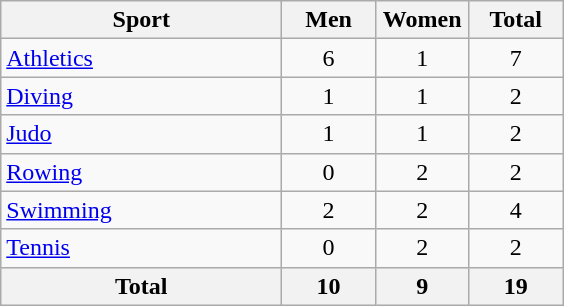<table class="wikitable sortable" style="text-align:center;">
<tr>
<th width=180>Sport</th>
<th width=55>Men</th>
<th width=55>Women</th>
<th width=55>Total</th>
</tr>
<tr>
<td align=left><a href='#'>Athletics</a></td>
<td>6</td>
<td>1</td>
<td>7</td>
</tr>
<tr>
<td align=left><a href='#'>Diving</a></td>
<td>1</td>
<td>1</td>
<td>2</td>
</tr>
<tr>
<td align=left><a href='#'>Judo</a></td>
<td>1</td>
<td>1</td>
<td>2</td>
</tr>
<tr>
<td align=left><a href='#'>Rowing</a></td>
<td>0</td>
<td>2</td>
<td>2</td>
</tr>
<tr>
<td align=left><a href='#'>Swimming</a></td>
<td>2</td>
<td>2</td>
<td>4</td>
</tr>
<tr>
<td align=left><a href='#'>Tennis</a></td>
<td>0</td>
<td>2</td>
<td>2</td>
</tr>
<tr>
<th>Total</th>
<th>10</th>
<th>9</th>
<th>19</th>
</tr>
</table>
